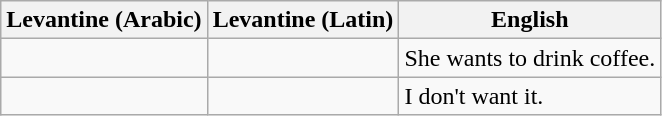<table class="wikitable">
<tr>
<th>Levantine (Arabic)</th>
<th>Levantine (Latin)</th>
<th>English</th>
</tr>
<tr>
<td style="text-align: right;"></td>
<td></td>
<td>She wants to drink coffee.</td>
</tr>
<tr>
<td style="text-align: right;"></td>
<td></td>
<td>I don't want it.</td>
</tr>
</table>
